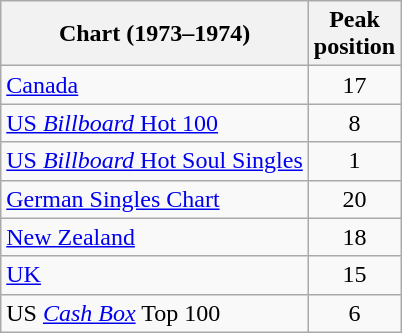<table class="wikitable sortable">
<tr>
<th align="left">Chart (1973–1974)</th>
<th align="left">Peak<br>position</th>
</tr>
<tr>
<td align="left"><a href='#'>Canada</a></td>
<td style="text-align:center;">17</td>
</tr>
<tr>
<td style="text-align:left;"><a href='#'>US <em>Billboard</em> Hot 100</a></td>
<td style="text-align:center;">8</td>
</tr>
<tr>
<td style="text-align:left;"><a href='#'>US <em>Billboard</em> Hot Soul Singles</a></td>
<td style="text-align:center;">1</td>
</tr>
<tr>
<td style="text-align:left;"><a href='#'>German Singles Chart</a></td>
<td style="text-align:center;">20</td>
</tr>
<tr>
<td align="left"><a href='#'>New Zealand</a></td>
<td style="text-align:center;">18</td>
</tr>
<tr>
<td style="text-align:left;"><a href='#'>UK</a></td>
<td style="text-align:center;">15</td>
</tr>
<tr>
<td align="left">US <em><a href='#'>Cash Box</a></em> Top 100</td>
<td style="text-align:center;">6</td>
</tr>
</table>
